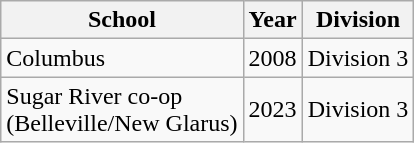<table class="wikitable">
<tr>
<th>School</th>
<th>Year</th>
<th>Division</th>
</tr>
<tr>
<td>Columbus</td>
<td>2008</td>
<td>Division 3</td>
</tr>
<tr>
<td>Sugar River co-op<br>(Belleville/New Glarus)</td>
<td>2023</td>
<td>Division 3</td>
</tr>
</table>
